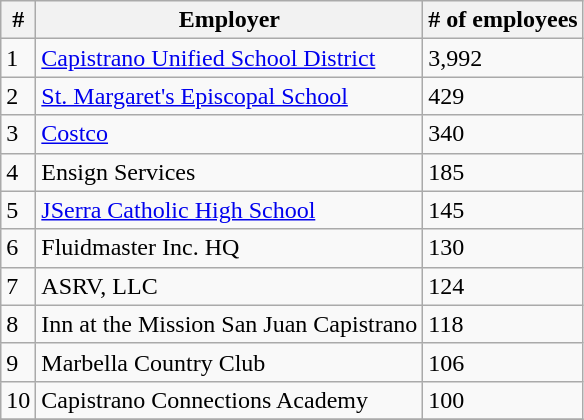<table class="wikitable">
<tr>
<th>#</th>
<th>Employer</th>
<th># of employees</th>
</tr>
<tr>
<td>1</td>
<td><a href='#'>Capistrano Unified School District</a></td>
<td>3,992</td>
</tr>
<tr>
<td>2</td>
<td><a href='#'>St. Margaret's Episcopal School</a></td>
<td>429</td>
</tr>
<tr>
<td>3</td>
<td><a href='#'>Costco</a></td>
<td>340</td>
</tr>
<tr>
<td>4</td>
<td>Ensign Services</td>
<td>185</td>
</tr>
<tr>
<td>5</td>
<td><a href='#'>JSerra Catholic High School</a></td>
<td>145</td>
</tr>
<tr>
<td>6</td>
<td>Fluidmaster Inc. HQ</td>
<td>130</td>
</tr>
<tr>
<td>7</td>
<td>ASRV, LLC</td>
<td>124</td>
</tr>
<tr>
<td>8</td>
<td>Inn at the Mission San Juan Capistrano</td>
<td>118</td>
</tr>
<tr>
<td>9</td>
<td>Marbella Country Club</td>
<td>106</td>
</tr>
<tr>
<td>10</td>
<td>Capistrano Connections Academy</td>
<td>100</td>
</tr>
<tr>
</tr>
</table>
